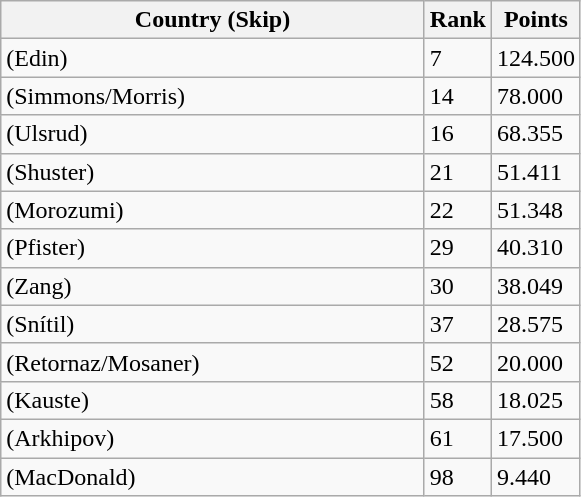<table class="wikitable">
<tr>
<th width=275>Country (Skip)</th>
<th width=15>Rank</th>
<th width=15>Points</th>
</tr>
<tr>
<td> (Edin)</td>
<td>7</td>
<td>124.500</td>
</tr>
<tr>
<td> (Simmons/Morris)</td>
<td>14</td>
<td>78.000</td>
</tr>
<tr>
<td> (Ulsrud)</td>
<td>16</td>
<td>68.355</td>
</tr>
<tr>
<td> (Shuster)</td>
<td>21</td>
<td>51.411</td>
</tr>
<tr>
<td> (Morozumi)</td>
<td>22</td>
<td>51.348</td>
</tr>
<tr>
<td> (Pfister)</td>
<td>29</td>
<td>40.310</td>
</tr>
<tr>
<td> (Zang)</td>
<td>30</td>
<td>38.049</td>
</tr>
<tr>
<td> (Snítil)</td>
<td>37</td>
<td>28.575</td>
</tr>
<tr>
<td> (Retornaz/Mosaner)</td>
<td>52</td>
<td>20.000</td>
</tr>
<tr>
<td> (Kauste)</td>
<td>58</td>
<td>18.025</td>
</tr>
<tr>
<td> (Arkhipov)</td>
<td>61</td>
<td>17.500</td>
</tr>
<tr>
<td> (MacDonald)</td>
<td>98</td>
<td>9.440</td>
</tr>
</table>
